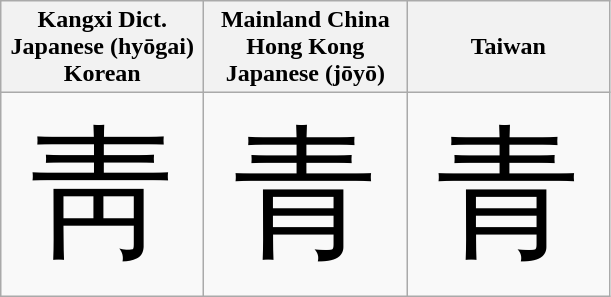<table class="wikitable">
<tr>
<th>Kangxi Dict.<br>Japanese (hyōgai)<br>Korean</th>
<th>Mainland China<br>Hong Kong<br>Japanese (jōyō)</th>
<th>Taiwan</th>
</tr>
<tr style="font-size:6em;font-family:serif;line-height:100%;">
<td lang=ja>靑</td>
<td lang=zh-cn>青</td>
<td lang="zh-tw">青</td>
</tr>
</table>
